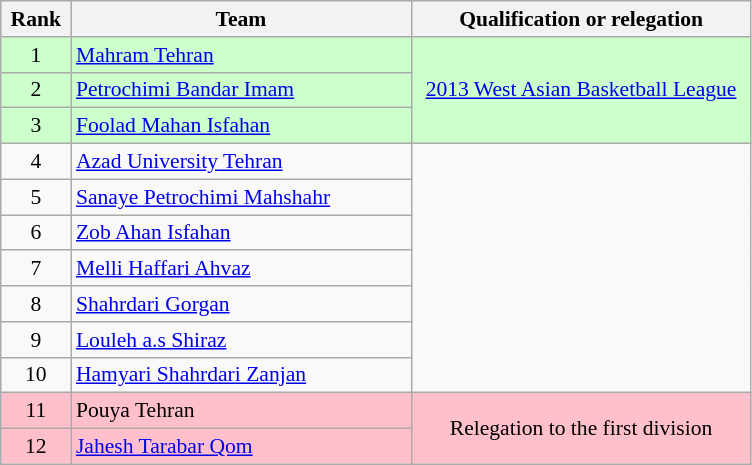<table class="wikitable" style="text-align:center; font-size:90%">
<tr>
<th width=40>Rank</th>
<th width=220>Team</th>
<th width=220>Qualification or relegation</th>
</tr>
<tr bgcolor=ccffcc>
<td>1</td>
<td align="left"><a href='#'>Mahram Tehran</a></td>
<td rowspan=3><a href='#'>2013 West Asian Basketball League</a></td>
</tr>
<tr bgcolor=ccffcc>
<td>2</td>
<td align="left"><a href='#'>Petrochimi Bandar Imam</a></td>
</tr>
<tr bgcolor=ccffcc>
<td>3</td>
<td align="left"><a href='#'>Foolad Mahan Isfahan</a></td>
</tr>
<tr>
<td>4</td>
<td align="left"><a href='#'>Azad University Tehran</a></td>
<td rowspan=7></td>
</tr>
<tr>
<td>5</td>
<td align="left"><a href='#'>Sanaye Petrochimi Mahshahr</a></td>
</tr>
<tr>
<td>6</td>
<td align="left"><a href='#'>Zob Ahan Isfahan</a></td>
</tr>
<tr>
<td>7</td>
<td align="left"><a href='#'>Melli Haffari Ahvaz</a></td>
</tr>
<tr>
<td>8</td>
<td align="left"><a href='#'>Shahrdari Gorgan</a></td>
</tr>
<tr>
<td>9</td>
<td align="left"><a href='#'>Louleh a.s Shiraz</a></td>
</tr>
<tr>
<td>10</td>
<td align="left"><a href='#'>Hamyari Shahrdari Zanjan</a></td>
</tr>
<tr bgcolor=pink>
<td>11</td>
<td align="left">Pouya Tehran</td>
<td rowspan=2>Relegation to the first division</td>
</tr>
<tr bgcolor=pink>
<td>12</td>
<td align="left"><a href='#'>Jahesh Tarabar Qom</a></td>
</tr>
</table>
